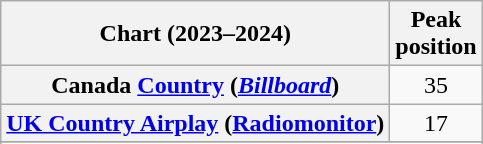<table class="wikitable sortable plainrowheaders" style="text-align:center">
<tr>
<th scope="col">Chart (2023–2024)</th>
<th scope="col">Peak<br>position</th>
</tr>
<tr>
<th scope="row">Canada <a href='#'>Country</a> (<em><a href='#'>Billboard</a></em>)</th>
<td>35</td>
</tr>
<tr>
<th scope="row"><a href='#'>UK Country Airplay</a> (<a href='#'>Radiomonitor</a>)</th>
<td>17</td>
</tr>
<tr>
</tr>
<tr>
</tr>
<tr>
</tr>
</table>
